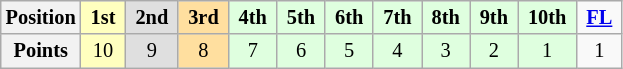<table class="wikitable" style="font-size:85%; text-align:center">
<tr>
<th>Position</th>
<td style="background:#ffffbf;"> <strong>1st</strong> </td>
<td style="background:#dfdfdf;"> <strong>2nd</strong> </td>
<td style="background:#ffdf9f;"> <strong>3rd</strong> </td>
<td style="background:#dfffdf;"> <strong>4th</strong> </td>
<td style="background:#dfffdf;"> <strong>5th</strong> </td>
<td style="background:#dfffdf;"> <strong>6th</strong> </td>
<td style="background:#dfffdf;"> <strong>7th</strong> </td>
<td style="background:#dfffdf;"> <strong>8th</strong> </td>
<td style="background:#dfffdf;"> <strong>9th</strong> </td>
<td style="background:#dfffdf;"> <strong>10th</strong> </td>
<td> <strong><a href='#'>FL</a></strong> </td>
</tr>
<tr>
<th>Points</th>
<td style="background:#ffffbf;">10</td>
<td style="background:#dfdfdf;">9</td>
<td style="background:#ffdf9f;">8</td>
<td style="background:#dfffdf;">7</td>
<td style="background:#dfffdf;">6</td>
<td style="background:#dfffdf;">5</td>
<td style="background:#dfffdf;">4</td>
<td style="background:#dfffdf;">3</td>
<td style="background:#dfffdf;">2</td>
<td style="background:#dfffdf;">1</td>
<td>1</td>
</tr>
</table>
